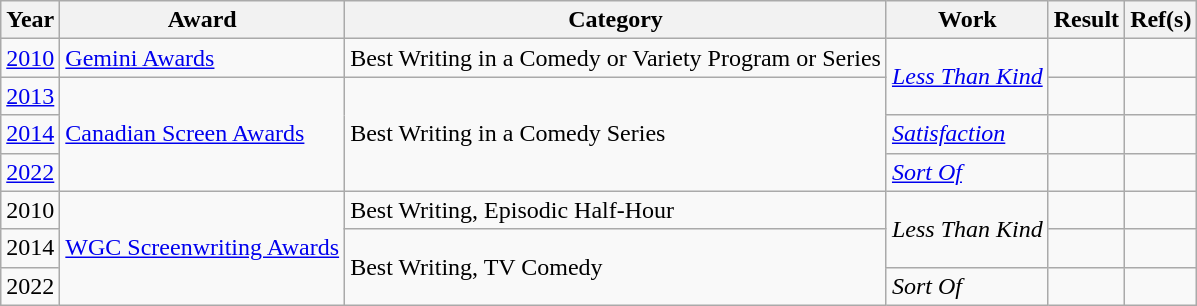<table class="wikitable plainrowheaders sortable">
<tr>
<th>Year</th>
<th>Award</th>
<th>Category</th>
<th>Work</th>
<th>Result</th>
<th>Ref(s)</th>
</tr>
<tr>
<td><a href='#'>2010</a></td>
<td><a href='#'>Gemini Awards</a></td>
<td>Best Writing in a Comedy or Variety Program or Series</td>
<td rowspan=2><em><a href='#'>Less Than Kind</a></em></td>
<td></td>
<td></td>
</tr>
<tr>
<td><a href='#'>2013</a></td>
<td rowspan=3><a href='#'>Canadian Screen Awards</a></td>
<td rowspan=3>Best Writing in a Comedy Series</td>
<td></td>
<td></td>
</tr>
<tr>
<td><a href='#'>2014</a></td>
<td><em><a href='#'>Satisfaction</a></em></td>
<td></td>
<td></td>
</tr>
<tr>
<td><a href='#'>2022</a></td>
<td><em><a href='#'>Sort Of</a></em></td>
<td></td>
<td></td>
</tr>
<tr>
<td>2010</td>
<td rowspan=3><a href='#'>WGC Screenwriting Awards</a></td>
<td>Best Writing, Episodic Half-Hour</td>
<td rowspan=2><em>Less Than Kind</em></td>
<td></td>
<td></td>
</tr>
<tr>
<td>2014</td>
<td rowspan=2>Best Writing, TV Comedy</td>
<td></td>
</tr>
<tr>
<td>2022</td>
<td><em>Sort Of</em></td>
<td></td>
<td></td>
</tr>
</table>
